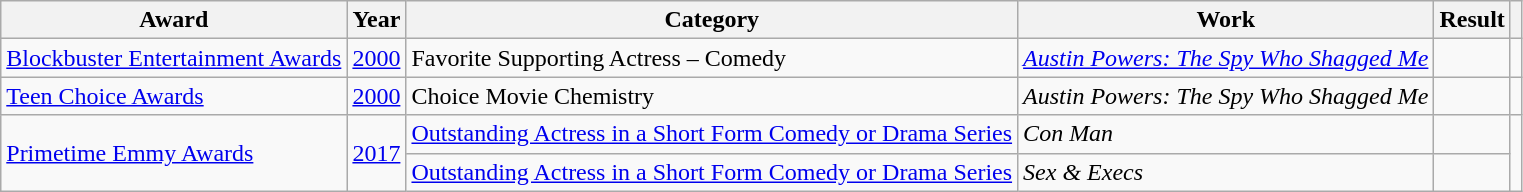<table class="wikitable sortable">
<tr>
<th>Award</th>
<th>Year</th>
<th>Category</th>
<th>Work</th>
<th>Result</th>
<th></th>
</tr>
<tr>
<td><a href='#'>Blockbuster Entertainment Awards</a></td>
<td><a href='#'>2000</a></td>
<td>Favorite Supporting Actress – Comedy</td>
<td><em><a href='#'>Austin Powers: The Spy Who Shagged Me</a></em></td>
<td></td>
<td style="text-align:center;"></td>
</tr>
<tr>
<td><a href='#'>Teen Choice Awards</a></td>
<td><a href='#'>2000</a></td>
<td>Choice Movie Chemistry</td>
<td><em>Austin Powers: The Spy Who Shagged Me</em></td>
<td></td>
<td style="text-align:center;"></td>
</tr>
<tr>
<td rowspan="2"><a href='#'>Primetime Emmy Awards</a></td>
<td rowspan="2"><a href='#'>2017</a></td>
<td><a href='#'>Outstanding Actress in a Short Form Comedy or Drama Series</a></td>
<td><em>Con Man</em></td>
<td></td>
<td rowspan="2" style="text-align:center;"></td>
</tr>
<tr>
<td><a href='#'>Outstanding Actress in a Short Form Comedy or Drama Series</a></td>
<td><em>Sex & Execs</em></td>
<td></td>
</tr>
</table>
